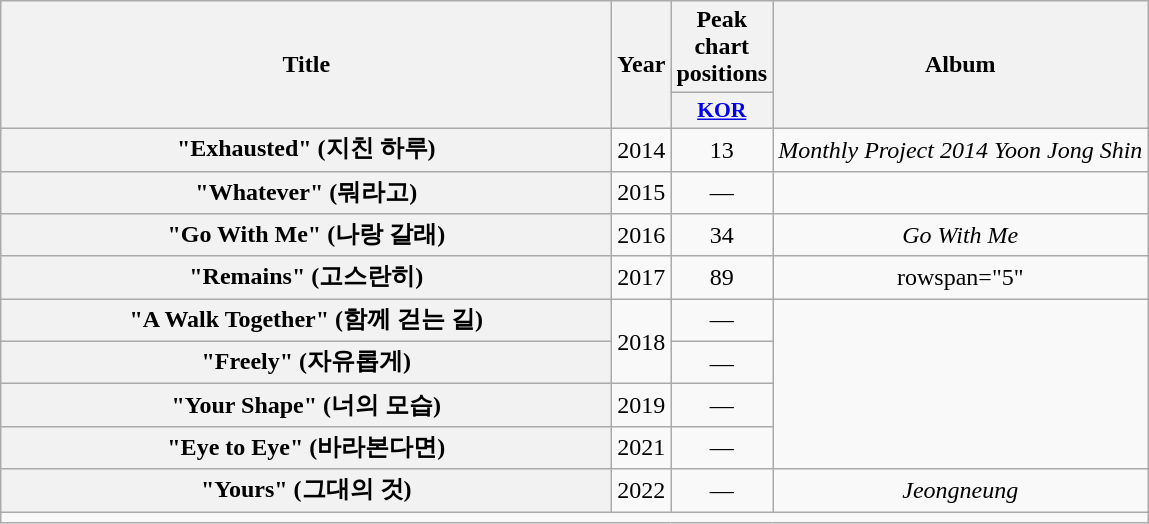<table class="wikitable plainrowheaders" style="text-align:center;">
<tr>
<th rowspan="2" scope="col" style="width:25em;">Title</th>
<th rowspan="2" scope="col">Year</th>
<th colspan="1" scope="col">Peak chart positions</th>
<th rowspan="2" scope="col">Album</th>
</tr>
<tr>
<th scope="col" style="width:2.5em;font-size:90%;"><a href='#'>KOR</a><br></th>
</tr>
<tr>
<th scope="row">"Exhausted" (지친 하루) </th>
<td>2014</td>
<td>13</td>
<td><em>Monthly Project 2014 Yoon Jong Shin</em></td>
</tr>
<tr>
<th scope="row">"Whatever" (뭐라고) </th>
<td>2015</td>
<td>—</td>
<td></td>
</tr>
<tr>
<th scope="row">"Go With Me" (나랑 갈래)</th>
<td>2016</td>
<td>34</td>
<td><em>Go With Me</em></td>
</tr>
<tr>
<th scope="row">"Remains" (고스란히)</th>
<td>2017</td>
<td>89</td>
<td>rowspan="5" </td>
</tr>
<tr>
<th scope="row">"A Walk Together" (함께 걷는 길)</th>
<td rowspan="2">2018</td>
<td>—</td>
</tr>
<tr>
<th scope="row">"Freely" (자유롭게)</th>
<td>—</td>
</tr>
<tr>
<th scope="row">"Your Shape" (너의 모습)</th>
<td>2019</td>
<td>—</td>
</tr>
<tr>
<th scope="row">"Eye to Eye" (바라본다면)</th>
<td>2021</td>
<td>—</td>
</tr>
<tr>
<th scope="row">"Yours" (그대의 것)</th>
<td>2022</td>
<td>—</td>
<td><em>Jeongneung</em></td>
</tr>
<tr>
<td colspan="4"></td>
</tr>
</table>
